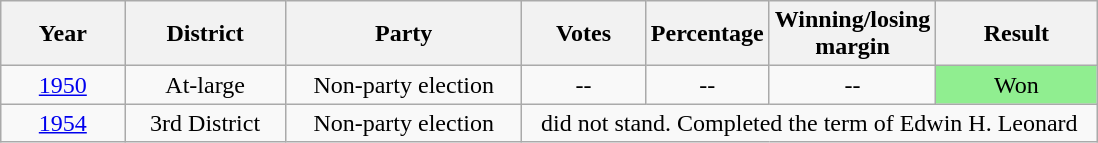<table class="wikitable" style="margin: 1em auto 1em auto">
<tr>
<th align="center" width="75">Year</th>
<th align="center" width="100">District</th>
<th align="center" width="150">Party</th>
<th align="center" width="75">Votes</th>
<th align="center" width="75">Percentage</th>
<th align="center" width="75">Winning/losing margin</th>
<th align="center" width="100">Result</th>
</tr>
<tr>
<td align="center"><a href='#'>1950</a></td>
<td align="center">At-large</td>
<td align="center">Non-party election</td>
<td align="center">--</td>
<td align="center">--</td>
<td align="center">--</td>
<td align="center" style="background: #90EE90;">Won</td>
</tr>
<tr>
<td align="center"><a href='#'>1954</a></td>
<td align="center">3rd District</td>
<td align="center">Non-party election</td>
<td colspan=4 align="center">did not stand.  Completed the term of Edwin H. Leonard</td>
</tr>
</table>
